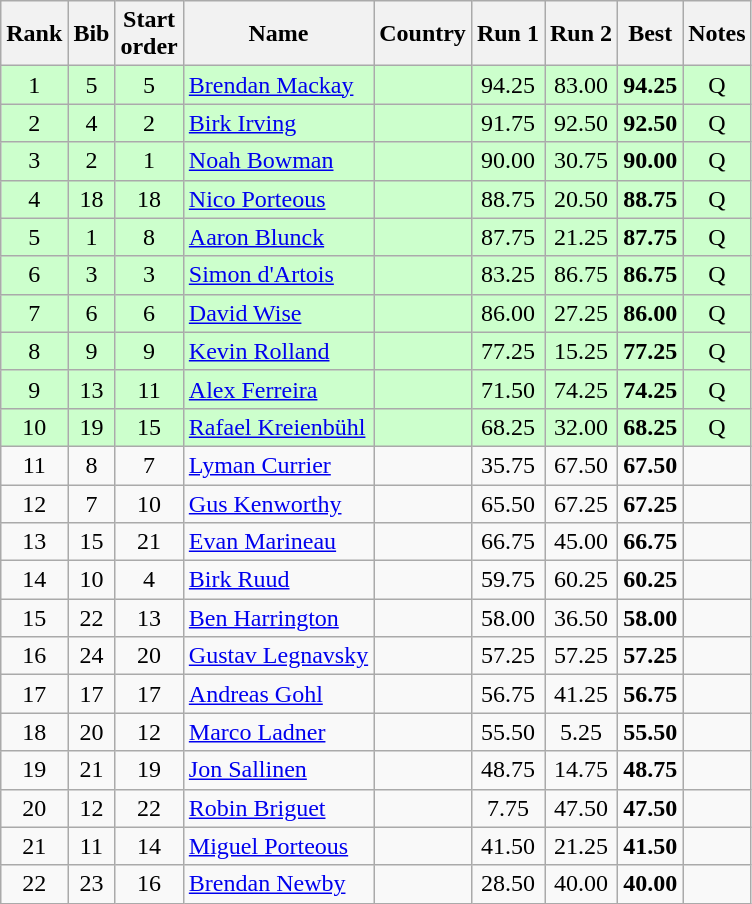<table class="wikitable sortable" style="text-align:center">
<tr>
<th>Rank</th>
<th>Bib</th>
<th>Start<br>order</th>
<th>Name</th>
<th>Country</th>
<th>Run 1</th>
<th>Run 2</th>
<th>Best</th>
<th>Notes</th>
</tr>
<tr bgcolor=ccffcc>
<td>1</td>
<td>5</td>
<td>5</td>
<td align=left><a href='#'>Brendan Mackay</a></td>
<td align=left></td>
<td>94.25</td>
<td>83.00</td>
<td><strong>94.25</strong></td>
<td>Q</td>
</tr>
<tr bgcolor=ccffcc>
<td>2</td>
<td>4</td>
<td>2</td>
<td align=left><a href='#'>Birk Irving</a></td>
<td align=left></td>
<td>91.75</td>
<td>92.50</td>
<td><strong>92.50</strong></td>
<td>Q</td>
</tr>
<tr bgcolor=ccffcc>
<td>3</td>
<td>2</td>
<td>1</td>
<td align=left><a href='#'>Noah Bowman</a></td>
<td align=left></td>
<td>90.00</td>
<td>30.75</td>
<td><strong>90.00</strong></td>
<td>Q</td>
</tr>
<tr bgcolor=ccffcc>
<td>4</td>
<td>18</td>
<td>18</td>
<td align=left><a href='#'>Nico Porteous</a></td>
<td align=left></td>
<td>88.75</td>
<td>20.50</td>
<td><strong>88.75</strong></td>
<td>Q</td>
</tr>
<tr bgcolor=ccffcc>
<td>5</td>
<td>1</td>
<td>8</td>
<td align=left><a href='#'>Aaron Blunck</a></td>
<td align=left></td>
<td>87.75</td>
<td>21.25</td>
<td><strong>87.75</strong></td>
<td>Q</td>
</tr>
<tr bgcolor=ccffcc>
<td>6</td>
<td>3</td>
<td>3</td>
<td align=left><a href='#'>Simon d'Artois</a></td>
<td align=left></td>
<td>83.25</td>
<td>86.75</td>
<td><strong>86.75</strong></td>
<td>Q</td>
</tr>
<tr bgcolor=ccffcc>
<td>7</td>
<td>6</td>
<td>6</td>
<td align=left><a href='#'>David Wise</a></td>
<td align=left></td>
<td>86.00</td>
<td>27.25</td>
<td><strong>86.00</strong></td>
<td>Q</td>
</tr>
<tr bgcolor=ccffcc>
<td>8</td>
<td>9</td>
<td>9</td>
<td align=left><a href='#'>Kevin Rolland</a></td>
<td align=left></td>
<td>77.25</td>
<td>15.25</td>
<td><strong>77.25</strong></td>
<td>Q</td>
</tr>
<tr bgcolor=ccffcc>
<td>9</td>
<td>13</td>
<td>11</td>
<td align=left><a href='#'>Alex Ferreira</a></td>
<td align=left></td>
<td>71.50</td>
<td>74.25</td>
<td><strong>74.25</strong></td>
<td>Q</td>
</tr>
<tr bgcolor=ccffcc>
<td>10</td>
<td>19</td>
<td>15</td>
<td align=left><a href='#'>Rafael Kreienbühl</a></td>
<td align=left></td>
<td>68.25</td>
<td>32.00</td>
<td><strong>68.25</strong></td>
<td>Q</td>
</tr>
<tr>
<td>11</td>
<td>8</td>
<td>7</td>
<td align=left><a href='#'>Lyman Currier</a></td>
<td align=left></td>
<td>35.75</td>
<td>67.50</td>
<td><strong>67.50</strong></td>
<td></td>
</tr>
<tr>
<td>12</td>
<td>7</td>
<td>10</td>
<td align=left><a href='#'>Gus Kenworthy</a></td>
<td align=left></td>
<td>65.50</td>
<td>67.25</td>
<td><strong>67.25</strong></td>
<td></td>
</tr>
<tr>
<td>13</td>
<td>15</td>
<td>21</td>
<td align=left><a href='#'>Evan Marineau</a></td>
<td align=left></td>
<td>66.75</td>
<td>45.00</td>
<td><strong>66.75</strong></td>
<td></td>
</tr>
<tr>
<td>14</td>
<td>10</td>
<td>4</td>
<td align=left><a href='#'>Birk Ruud</a></td>
<td align=left></td>
<td>59.75</td>
<td>60.25</td>
<td><strong>60.25</strong></td>
<td></td>
</tr>
<tr>
<td>15</td>
<td>22</td>
<td>13</td>
<td align=left><a href='#'>Ben Harrington</a></td>
<td align=left></td>
<td>58.00</td>
<td>36.50</td>
<td><strong>58.00</strong></td>
<td></td>
</tr>
<tr>
<td>16</td>
<td>24</td>
<td>20</td>
<td align=left><a href='#'>Gustav Legnavsky</a></td>
<td align=left></td>
<td>57.25</td>
<td>57.25</td>
<td><strong>57.25</strong></td>
<td></td>
</tr>
<tr>
<td>17</td>
<td>17</td>
<td>17</td>
<td align=left><a href='#'>Andreas Gohl</a></td>
<td align=left></td>
<td>56.75</td>
<td>41.25</td>
<td><strong>56.75</strong></td>
<td></td>
</tr>
<tr>
<td>18</td>
<td>20</td>
<td>12</td>
<td align=left><a href='#'>Marco Ladner</a></td>
<td align=left></td>
<td>55.50</td>
<td>5.25</td>
<td><strong>55.50</strong></td>
<td></td>
</tr>
<tr>
<td>19</td>
<td>21</td>
<td>19</td>
<td align=left><a href='#'>Jon Sallinen</a></td>
<td align=left></td>
<td>48.75</td>
<td>14.75</td>
<td><strong>48.75</strong></td>
<td></td>
</tr>
<tr>
<td>20</td>
<td>12</td>
<td>22</td>
<td align=left><a href='#'>Robin Briguet</a></td>
<td align=left></td>
<td>7.75</td>
<td>47.50</td>
<td><strong>47.50</strong></td>
<td></td>
</tr>
<tr>
<td>21</td>
<td>11</td>
<td>14</td>
<td align=left><a href='#'>Miguel Porteous</a></td>
<td align=left></td>
<td>41.50</td>
<td>21.25</td>
<td><strong>41.50</strong></td>
<td></td>
</tr>
<tr>
<td>22</td>
<td>23</td>
<td>16</td>
<td align=left><a href='#'>Brendan Newby</a></td>
<td align=left></td>
<td>28.50</td>
<td>40.00</td>
<td><strong>40.00</strong></td>
<td></td>
</tr>
</table>
